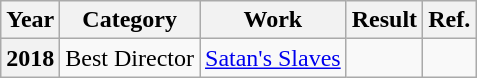<table class="wikitable plainrowheaders sortable">
<tr>
<th>Year</th>
<th>Category</th>
<th>Work</th>
<th>Result</th>
<th>Ref.</th>
</tr>
<tr>
<th>2018</th>
<td>Best Director</td>
<td><a href='#'>Satan's Slaves</a></td>
<td></td>
<td></td>
</tr>
</table>
